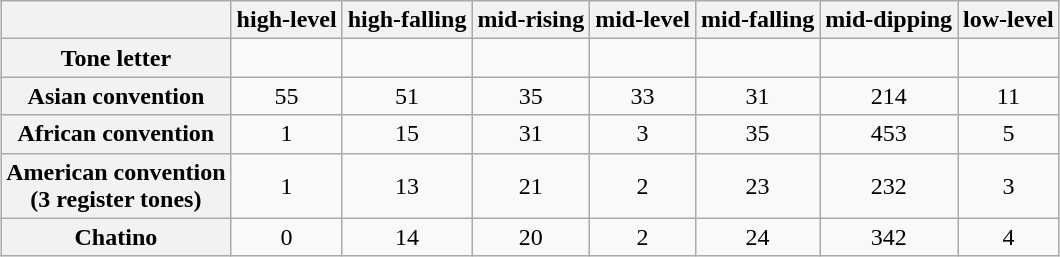<table class="wikitable" style="text-align:center; margin:1em auto 1em auto">
<tr>
<th></th>
<th>high-level</th>
<th>high-falling</th>
<th>mid-rising</th>
<th>mid-level</th>
<th>mid-falling</th>
<th>mid-dipping</th>
<th>low-level</th>
</tr>
<tr>
<th>Tone letter</th>
<td></td>
<td></td>
<td></td>
<td></td>
<td></td>
<td></td>
<td></td>
</tr>
<tr>
<th>Asian convention</th>
<td>55</td>
<td>51</td>
<td>35</td>
<td>33</td>
<td>31</td>
<td>214</td>
<td>11</td>
</tr>
<tr>
<th>African convention</th>
<td>1</td>
<td>15</td>
<td>31</td>
<td>3</td>
<td>35</td>
<td>453</td>
<td>5</td>
</tr>
<tr>
<th>American convention <br>(3 register tones)</th>
<td>1</td>
<td>13</td>
<td>21</td>
<td>2</td>
<td>23</td>
<td>232</td>
<td>3</td>
</tr>
<tr>
<th>Chatino</th>
<td>0</td>
<td>14</td>
<td>20</td>
<td>2</td>
<td>24</td>
<td>342</td>
<td>4</td>
</tr>
</table>
